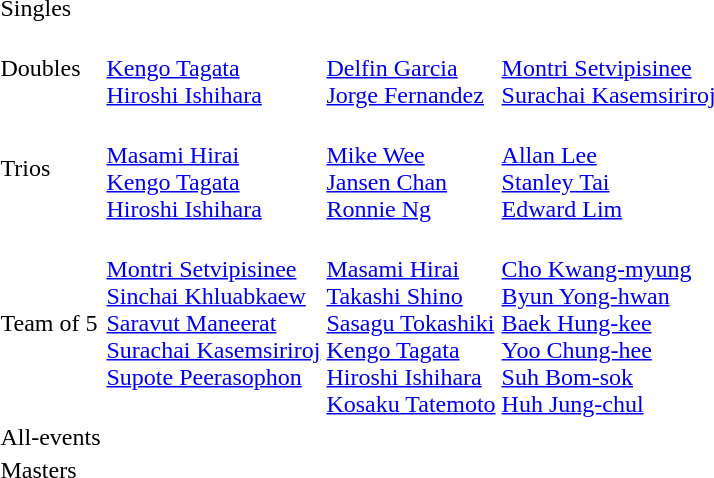<table>
<tr>
<td>Singles</td>
<td></td>
<td></td>
<td></td>
</tr>
<tr>
<td>Doubles</td>
<td><br><a href='#'>Kengo Tagata</a><br><a href='#'>Hiroshi Ishihara</a></td>
<td><br><a href='#'>Delfin Garcia</a><br><a href='#'>Jorge Fernandez</a></td>
<td><br><a href='#'>Montri Setvipisinee</a><br><a href='#'>Surachai Kasemsiriroj</a></td>
</tr>
<tr>
<td>Trios</td>
<td><br><a href='#'>Masami Hirai</a><br><a href='#'>Kengo Tagata</a><br><a href='#'>Hiroshi Ishihara</a></td>
<td><br><a href='#'>Mike Wee</a><br><a href='#'>Jansen Chan</a><br><a href='#'>Ronnie Ng</a></td>
<td><br><a href='#'>Allan Lee</a><br><a href='#'>Stanley Tai</a><br><a href='#'>Edward Lim</a></td>
</tr>
<tr>
<td>Team of 5</td>
<td valign=top><br><a href='#'>Montri Setvipisinee</a><br><a href='#'>Sinchai Khluabkaew</a><br><a href='#'>Saravut Maneerat</a><br><a href='#'>Surachai Kasemsiriroj</a><br><a href='#'>Supote Peerasophon</a></td>
<td><br><a href='#'>Masami Hirai</a><br><a href='#'>Takashi Shino</a><br><a href='#'>Sasagu Tokashiki</a><br><a href='#'>Kengo Tagata</a><br><a href='#'>Hiroshi Ishihara</a><br><a href='#'>Kosaku Tatemoto</a></td>
<td><br><a href='#'>Cho Kwang-myung</a><br><a href='#'>Byun Yong-hwan</a><br><a href='#'>Baek Hung-kee</a><br><a href='#'>Yoo Chung-hee</a><br><a href='#'>Suh Bom-sok</a><br><a href='#'>Huh Jung-chul</a></td>
</tr>
<tr>
<td>All-events</td>
<td></td>
<td></td>
<td></td>
</tr>
<tr>
<td>Masters</td>
<td></td>
<td></td>
<td></td>
</tr>
</table>
